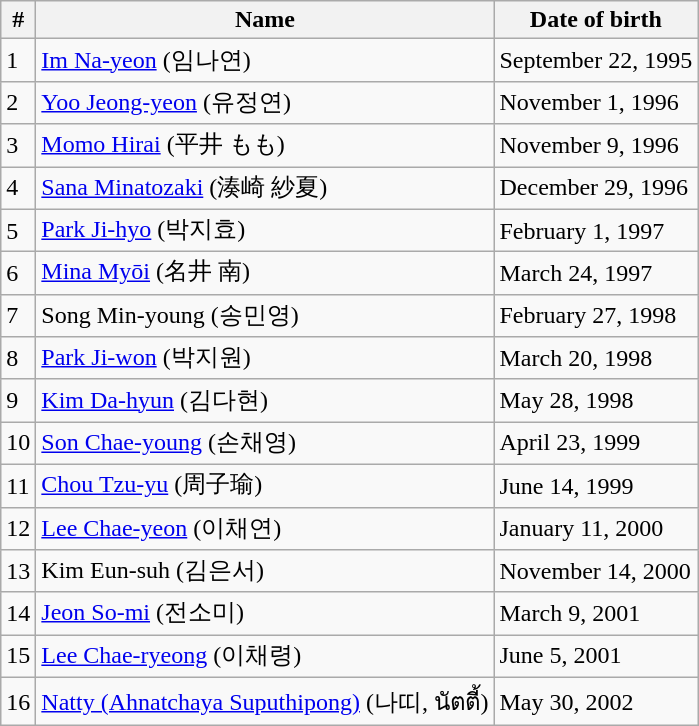<table class="wikitable">
<tr>
<th>#</th>
<th>Name</th>
<th>Date of birth</th>
</tr>
<tr>
<td>1</td>
<td><a href='#'>Im Na-yeon</a> (임나연)</td>
<td>September 22, 1995</td>
</tr>
<tr>
<td>2</td>
<td><a href='#'>Yoo Jeong-yeon</a> (유정연)</td>
<td>November 1, 1996</td>
</tr>
<tr>
<td>3</td>
<td><a href='#'>Momo Hirai</a> (平井 もも)</td>
<td>November 9, 1996</td>
</tr>
<tr>
<td>4</td>
<td><a href='#'>Sana Minatozaki</a> (湊崎 紗夏)</td>
<td>December 29, 1996</td>
</tr>
<tr>
<td>5</td>
<td><a href='#'>Park Ji-hyo</a> (박지효)</td>
<td>February 1, 1997</td>
</tr>
<tr>
<td>6</td>
<td><a href='#'>Mina Myōi</a> (名井 南)</td>
<td>March 24, 1997</td>
</tr>
<tr>
<td>7</td>
<td>Song Min-young (송민영)</td>
<td>February 27, 1998</td>
</tr>
<tr>
<td>8</td>
<td><a href='#'>Park Ji-won</a> (박지원)</td>
<td>March 20, 1998</td>
</tr>
<tr>
<td>9</td>
<td><a href='#'>Kim Da-hyun</a> (김다현)</td>
<td>May 28, 1998</td>
</tr>
<tr>
<td>10</td>
<td><a href='#'>Son Chae-young</a> (손채영)</td>
<td>April 23, 1999</td>
</tr>
<tr>
<td>11</td>
<td><a href='#'>Chou Tzu-yu</a> (周子瑜)</td>
<td>June 14, 1999</td>
</tr>
<tr>
<td>12</td>
<td><a href='#'>Lee Chae-yeon</a> (이채연)</td>
<td>January 11, 2000</td>
</tr>
<tr>
<td>13</td>
<td>Kim Eun-suh (김은서)</td>
<td>November 14, 2000</td>
</tr>
<tr>
<td>14</td>
<td><a href='#'>Jeon So-mi</a> (전소미)</td>
<td>March 9, 2001</td>
</tr>
<tr>
<td>15</td>
<td><a href='#'>Lee Chae-ryeong</a> (이채령)</td>
<td>June 5, 2001</td>
</tr>
<tr>
<td>16</td>
<td><a href='#'>Natty (Ahnatchaya Suputhipong)</a> (나띠, นัตตี้)</td>
<td>May 30, 2002</td>
</tr>
</table>
